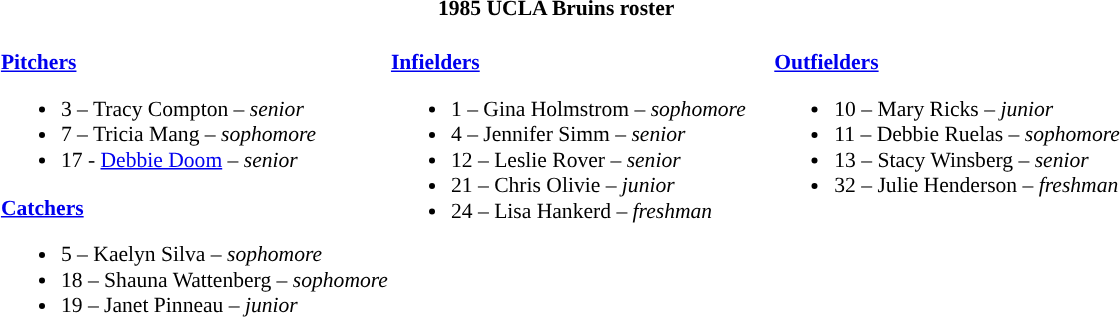<table class="toccolours" style="border-collapse:collapse; font-size:90%;">
<tr>
<th colspan=9>1985 UCLA Bruins roster</th>
</tr>
<tr>
<td width="03"> </td>
<td valign="top"><br><strong><a href='#'>Pitchers</a></strong><ul><li>3 – Tracy Compton – <em>senior</em></li><li>7 – Tricia Mang – <em>sophomore</em></li><li>17 - <a href='#'>Debbie Doom</a> – <em>senior</em></li></ul><strong><a href='#'>Catchers</a></strong><ul><li>5 – Kaelyn Silva – <em>sophomore</em></li><li>18 – Shauna Wattenberg – <em>sophomore</em></li><li>19 – Janet Pinneau – <em>junior</em></li></ul></td>
<td valign="top"><br><strong><a href='#'>Infielders</a></strong><ul><li>1 – Gina Holmstrom – <em>sophomore</em></li><li>4 – Jennifer Simm – <em>senior</em></li><li>12 – Leslie Rover – <em>senior</em></li><li>21 – Chris Olivie – <em>junior</em></li><li>24 – Lisa Hankerd – <em>freshman</em></li></ul></td>
<td width="15"> </td>
<td valign="top"><br><strong><a href='#'>Outfielders</a></strong><ul><li>10 – Mary Ricks – <em>junior</em></li><li>11 – Debbie Ruelas – <em>sophomore</em></li><li>13 – Stacy Winsberg – <em>senior</em></li><li>32 – Julie Henderson – <em>freshman</em></li></ul></td>
</tr>
</table>
